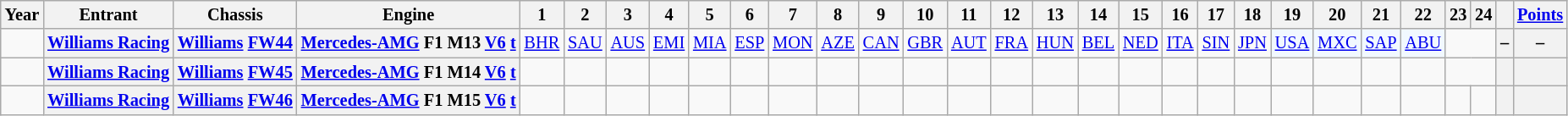<table class="wikitable" style="text-align:center; font-size:85%">
<tr>
<th>Year</th>
<th>Entrant</th>
<th>Chassis</th>
<th>Engine</th>
<th>1</th>
<th>2</th>
<th>3</th>
<th>4</th>
<th>5</th>
<th>6</th>
<th>7</th>
<th>8</th>
<th>9</th>
<th>10</th>
<th>11</th>
<th>12</th>
<th>13</th>
<th>14</th>
<th>15</th>
<th>16</th>
<th>17</th>
<th>18</th>
<th>19</th>
<th>20</th>
<th>21</th>
<th>22</th>
<th>23</th>
<th>24</th>
<th></th>
<th><a href='#'>Points</a></th>
</tr>
<tr>
<td id="2022R"></td>
<th nowrap><a href='#'>Williams Racing</a></th>
<th nowrap><a href='#'>Williams</a> <a href='#'>FW44</a></th>
<th nowrap><a href='#'>Mercedes-AMG</a> F1 M13 <a href='#'>V6</a> <a href='#'>t</a></th>
<td><a href='#'>BHR</a></td>
<td><a href='#'>SAU</a></td>
<td><a href='#'>AUS</a></td>
<td><a href='#'>EMI</a></td>
<td><a href='#'>MIA</a></td>
<td><a href='#'>ESP</a></td>
<td><a href='#'>MON</a></td>
<td><a href='#'>AZE</a></td>
<td><a href='#'>CAN</a></td>
<td><a href='#'>GBR</a></td>
<td><a href='#'>AUT</a></td>
<td><a href='#'>FRA</a></td>
<td><a href='#'>HUN</a></td>
<td><a href='#'>BEL</a></td>
<td><a href='#'>NED</a></td>
<td><a href='#'>ITA</a></td>
<td><a href='#'>SIN</a></td>
<td><a href='#'>JPN</a></td>
<td style="background:#F1F8FF;"><a href='#'>USA</a><br></td>
<td style="background:#F1F8FF;"><a href='#'>MXC</a><br></td>
<td style="background:#F1F8FF;"><a href='#'>SAP</a><br></td>
<td style="background:#F1F8FF;"><a href='#'>ABU</a><br></td>
<td colspan=2></td>
<th>–</th>
<th>–</th>
</tr>
<tr>
<td id="2023R"></td>
<th nowrap><a href='#'>Williams Racing</a></th>
<th nowrap><a href='#'>Williams</a> <a href='#'>FW45</a></th>
<th nowrap><a href='#'>Mercedes-AMG</a> F1 M14 <a href='#'>V6</a> <a href='#'>t</a></th>
<td></td>
<td></td>
<td></td>
<td></td>
<td></td>
<td></td>
<td></td>
<td></td>
<td></td>
<td></td>
<td></td>
<td></td>
<td></td>
<td></td>
<td></td>
<td></td>
<td></td>
<td></td>
<td></td>
<td></td>
<td></td>
<td></td>
<td colspan=2></td>
<th></th>
<th></th>
</tr>
<tr>
<td id="2024R"></td>
<th nowrap><a href='#'>Williams Racing</a></th>
<th nowrap><a href='#'>Williams</a> <a href='#'>FW46</a></th>
<th nowrap><a href='#'>Mercedes-AMG</a> F1 M15 <a href='#'>V6</a> <a href='#'>t</a></th>
<td></td>
<td></td>
<td></td>
<td></td>
<td></td>
<td></td>
<td></td>
<td></td>
<td></td>
<td></td>
<td></td>
<td></td>
<td></td>
<td></td>
<td></td>
<td></td>
<td></td>
<td></td>
<td></td>
<td></td>
<td></td>
<td></td>
<td></td>
<td></td>
<th></th>
<th></th>
</tr>
</table>
